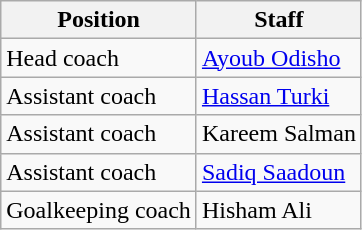<table class="wikitable">
<tr>
<th>Position</th>
<th>Staff</th>
</tr>
<tr>
<td>Head coach</td>
<td><a href='#'>Ayoub Odisho</a></td>
</tr>
<tr>
<td>Assistant coach</td>
<td><a href='#'>Hassan Turki</a></td>
</tr>
<tr>
<td>Assistant coach</td>
<td>Kareem Salman</td>
</tr>
<tr>
<td>Assistant coach</td>
<td><a href='#'>Sadiq Saadoun</a></td>
</tr>
<tr>
<td>Goalkeeping coach</td>
<td>Hisham Ali</td>
</tr>
</table>
